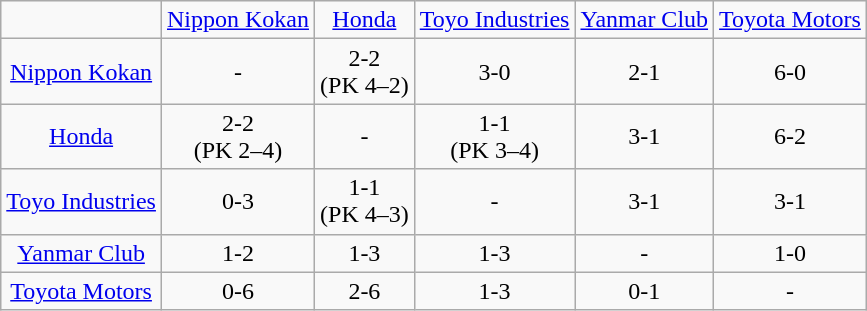<table class="wikitable">
<tr align=center>
<td></td>
<td><a href='#'>Nippon Kokan</a></td>
<td><a href='#'>Honda</a></td>
<td><a href='#'>Toyo Industries</a></td>
<td><a href='#'>Yanmar Club</a></td>
<td><a href='#'>Toyota Motors</a></td>
</tr>
<tr align=center>
<td><a href='#'>Nippon Kokan</a></td>
<td>-</td>
<td>2-2<br>(PK 4–2)</td>
<td>3-0</td>
<td>2-1</td>
<td>6-0</td>
</tr>
<tr align=center>
<td><a href='#'>Honda</a></td>
<td>2-2<br>(PK 2–4)</td>
<td>-</td>
<td>1-1<br>(PK 3–4)</td>
<td>3-1</td>
<td>6-2</td>
</tr>
<tr align=center>
<td><a href='#'>Toyo Industries</a></td>
<td>0-3</td>
<td>1-1<br>(PK 4–3)</td>
<td>-</td>
<td>3-1</td>
<td>3-1</td>
</tr>
<tr align=center>
<td><a href='#'>Yanmar Club</a></td>
<td>1-2</td>
<td>1-3</td>
<td>1-3</td>
<td>-</td>
<td>1-0</td>
</tr>
<tr align=center>
<td><a href='#'>Toyota Motors</a></td>
<td>0-6</td>
<td>2-6</td>
<td>1-3</td>
<td>0-1</td>
<td>-</td>
</tr>
</table>
